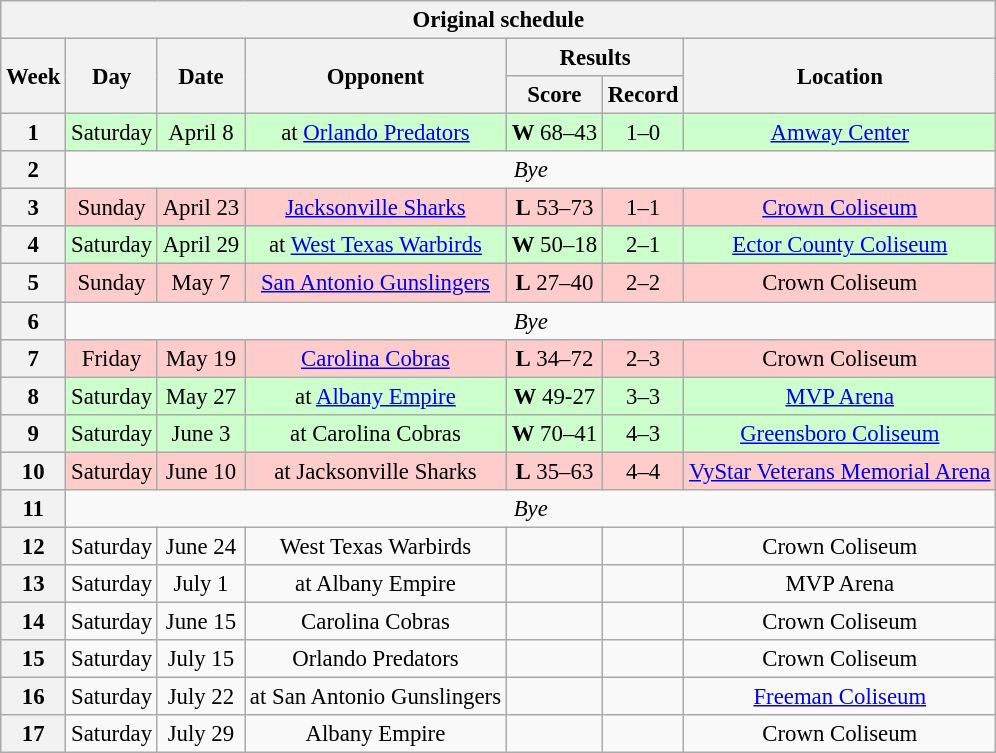<table class="wikitable" style="font-size: 95%;">
<tr style=background:>
<th align="center" colspan=7>Original schedule</th>
</tr>
<tr>
<th rowspan=2>Week</th>
<th rowspan=2>Day</th>
<th rowspan=2>Date</th>
<th rowspan=2>Opponent</th>
<th colspan=2>Results</th>
<th rowspan=2>Location</th>
</tr>
<tr>
<th>Score</th>
<th>Record</th>
</tr>
<tr style=background:#ccffcc>
<th align="center">1</th>
<td align="center">Saturday</td>
<td align="center">April 8</td>
<td align="center">at <a href='#'>Orlando Predators</a></td>
<td align="center"><strong>W</strong> 68–43</td>
<td align="center">1–0</td>
<td align="center"><a href='#'>Amway Center</a></td>
</tr>
<tr>
<th align="center">2</th>
<td colspan=9 align="center" valign="middle"><em>Bye</em></td>
</tr>
<tr style=background:#ffcccc>
<th align="center">3</th>
<td align="center">Sunday</td>
<td align="center">April 23</td>
<td align="center"><a href='#'>Jacksonville Sharks</a></td>
<td align="center"><strong>L</strong> 53–73</td>
<td align="center">1–1</td>
<td align="center"><a href='#'>Crown Coliseum</a></td>
</tr>
<tr style=background:#ccffcc>
<th align="center">4</th>
<td align="center">Saturday</td>
<td align="center">April 29</td>
<td align="center">at <a href='#'>West Texas Warbirds</a></td>
<td align="center"><strong>W</strong> 50–18</td>
<td align="center">2–1</td>
<td align="center"><a href='#'>Ector County Coliseum</a></td>
</tr>
<tr style=background:#ffcccc>
<th align="center">5</th>
<td align="center">Sunday</td>
<td align="center">May 7</td>
<td align="center"><a href='#'>San Antonio Gunslingers</a></td>
<td align="center"><strong>L</strong> 27–40</td>
<td align="center">2–2</td>
<td align="center">Crown Coliseum</td>
</tr>
<tr style=background:>
<th align="center">6</th>
<td colspan=9 align="center" valign="middle"><em>Bye</em></td>
</tr>
<tr style=background:#ffcccc>
<th align="center">7</th>
<td align="center">Friday</td>
<td align="center">May 19</td>
<td align="center"><a href='#'>Carolina Cobras</a></td>
<td align="center"><strong>L</strong> 34–72</td>
<td align="center">2–3</td>
<td align="center">Crown Coliseum</td>
</tr>
<tr style=background:#ccffcc>
<th align="center">8</th>
<td align="center">Saturday</td>
<td align="center">May 27</td>
<td align="center">at <a href='#'>Albany Empire</a></td>
<td align="center"><strong>W</strong> 49-27</td>
<td align="center">3–3</td>
<td align="center"><a href='#'>MVP Arena</a></td>
</tr>
<tr style=background:#ccffcc>
<th align="center">9</th>
<td align="center">Saturday</td>
<td align="center">June 3</td>
<td align="center">at Carolina Cobras</td>
<td align="center"><strong>W</strong> 70–41</td>
<td align="center">4–3</td>
<td align="center"><a href='#'>Greensboro Coliseum</a></td>
</tr>
<tr style=background:#ffcccc>
<th align="center">10</th>
<td align="center">Saturday</td>
<td align="center">June 10</td>
<td align="center">at Jacksonville Sharks</td>
<td align="center"><strong>L</strong> 35–63</td>
<td align="center">4–4</td>
<td align="center"><a href='#'>VyStar Veterans Memorial Arena</a></td>
</tr>
<tr style=background:>
<th align="center">11</th>
<td colspan=9 align="center" valign="middle"><em>Bye</em></td>
</tr>
<tr style=background:>
<th align="center">12</th>
<td align="center">Saturday</td>
<td align="center">June 24</td>
<td align="center">West Texas Warbirds</td>
<td align="center"></td>
<td align="center"></td>
<td align="center">Crown Coliseum</td>
</tr>
<tr style=background:>
<th align="center">13</th>
<td align="center">Saturday</td>
<td align="center">July 1</td>
<td align="center">at Albany Empire</td>
<td align="center"></td>
<td align="center"></td>
<td align="center">MVP Arena</td>
</tr>
<tr style=background:>
<th align="center">14</th>
<td align="center">Saturday</td>
<td align="center">June 15</td>
<td align="center">Carolina Cobras</td>
<td align="center"></td>
<td align="center"></td>
<td align="center">Crown Coliseum</td>
</tr>
<tr style=background:>
<th align="center">15</th>
<td align="center">Saturday</td>
<td align="center">July 15</td>
<td align="center">Orlando Predators</td>
<td align="center"></td>
<td align="center"></td>
<td align="center">Crown Coliseum</td>
</tr>
<tr style=background:>
<th align="center">16</th>
<td align="center">Saturday</td>
<td align="center">July 22</td>
<td align="center">at San Antonio Gunslingers</td>
<td align="center"></td>
<td align="center"></td>
<td align="center"><a href='#'>Freeman Coliseum</a></td>
</tr>
<tr style=background:>
<th align="center">17</th>
<td align="center">Saturday</td>
<td align="center">July 29</td>
<td align="center">Albany Empire</td>
<td align="center"></td>
<td align="center"></td>
<td align="center">Crown Coliseum</td>
</tr>
</table>
